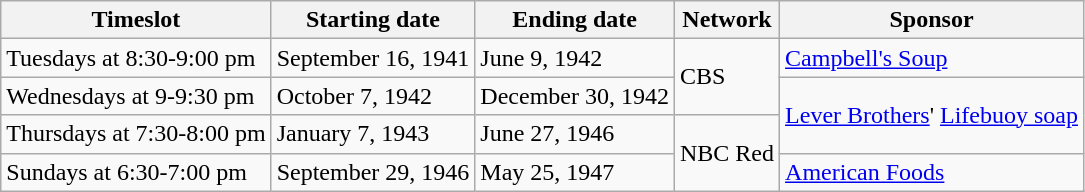<table class="wikitable">
<tr>
<th>Timeslot</th>
<th>Starting date</th>
<th>Ending date</th>
<th>Network</th>
<th>Sponsor</th>
</tr>
<tr>
<td>Tuesdays at 8:30-9:00 pm</td>
<td>September 16, 1941</td>
<td>June 9, 1942</td>
<td rowspan="2">CBS</td>
<td><a href='#'>Campbell's Soup</a></td>
</tr>
<tr>
<td>Wednesdays at 9-9:30 pm</td>
<td>October 7, 1942</td>
<td>December 30, 1942</td>
<td rowspan="2"><a href='#'>Lever Brothers</a>' <a href='#'>Lifebuoy soap</a></td>
</tr>
<tr>
<td>Thursdays at 7:30-8:00 pm</td>
<td>January 7, 1943</td>
<td>June 27, 1946</td>
<td rowspan="2">NBC Red</td>
</tr>
<tr>
<td>Sundays at 6:30-7:00 pm</td>
<td>September 29, 1946</td>
<td>May 25, 1947</td>
<td><a href='#'>American Foods</a></td>
</tr>
</table>
